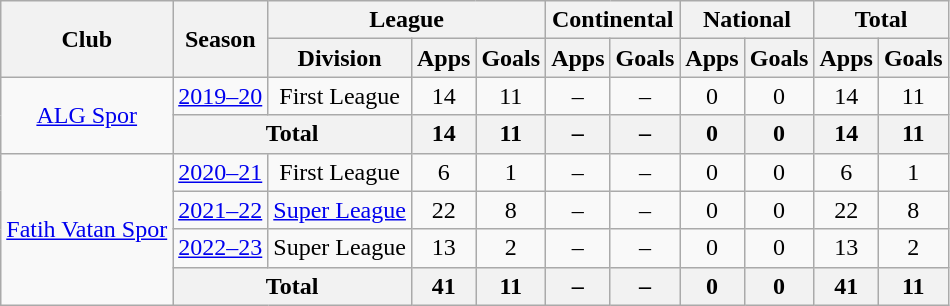<table class="wikitable" style="text-align: center;">
<tr>
<th rowspan=2>Club</th>
<th rowspan=2>Season</th>
<th colspan=3>League</th>
<th colspan=2>Continental</th>
<th colspan=2>National</th>
<th colspan=2>Total</th>
</tr>
<tr>
<th>Division</th>
<th>Apps</th>
<th>Goals</th>
<th>Apps</th>
<th>Goals</th>
<th>Apps</th>
<th>Goals</th>
<th>Apps</th>
<th>Goals</th>
</tr>
<tr>
<td rowspan=2><a href='#'>ALG Spor</a></td>
<td><a href='#'>2019–20</a></td>
<td>First League</td>
<td>14</td>
<td>11</td>
<td>–</td>
<td>–</td>
<td>0</td>
<td>0</td>
<td>14</td>
<td>11</td>
</tr>
<tr>
<th colspan=2>Total</th>
<th>14</th>
<th>11</th>
<th>–</th>
<th>–</th>
<th>0</th>
<th>0</th>
<th>14</th>
<th>11</th>
</tr>
<tr>
<td rowspan=4><a href='#'>Fatih Vatan Spor</a></td>
<td><a href='#'>2020–21</a></td>
<td>First League</td>
<td>6</td>
<td>1</td>
<td>–</td>
<td>–</td>
<td>0</td>
<td>0</td>
<td>6</td>
<td>1</td>
</tr>
<tr>
<td><a href='#'>2021–22</a></td>
<td><a href='#'>Super League</a></td>
<td>22</td>
<td>8</td>
<td>–</td>
<td>–</td>
<td>0</td>
<td>0</td>
<td>22</td>
<td>8</td>
</tr>
<tr>
<td><a href='#'>2022–23</a></td>
<td>Super League</td>
<td>13</td>
<td>2</td>
<td>–</td>
<td>–</td>
<td>0</td>
<td>0</td>
<td>13</td>
<td>2</td>
</tr>
<tr>
<th colspan=2>Total</th>
<th>41</th>
<th>11</th>
<th>–</th>
<th>–</th>
<th>0</th>
<th>0</th>
<th>41</th>
<th>11</th>
</tr>
</table>
